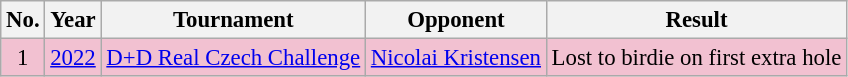<table class="wikitable" style="font-size:95%;">
<tr>
<th>No.</th>
<th>Year</th>
<th>Tournament</th>
<th>Opponent</th>
<th>Result</th>
</tr>
<tr style="background:#F2C1D1;">
<td align=center>1</td>
<td><a href='#'>2022</a></td>
<td><a href='#'>D+D Real Czech Challenge</a></td>
<td> <a href='#'>Nicolai Kristensen</a></td>
<td>Lost to birdie on first extra hole</td>
</tr>
</table>
